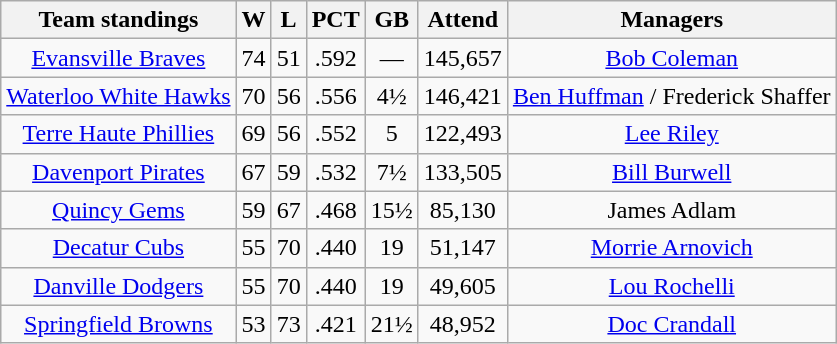<table class="wikitable" style="text-align:center">
<tr>
<th>Team standings</th>
<th>W</th>
<th>L</th>
<th>PCT</th>
<th>GB</th>
<th>Attend</th>
<th>Managers</th>
</tr>
<tr align=center>
<td><a href='#'>Evansville Braves</a></td>
<td>74</td>
<td>51</td>
<td>.592</td>
<td>—</td>
<td>145,657</td>
<td><a href='#'>Bob Coleman</a></td>
</tr>
<tr align=center>
<td><a href='#'>Waterloo White Hawks</a></td>
<td>70</td>
<td>56</td>
<td>.556</td>
<td>4½</td>
<td>146,421</td>
<td><a href='#'>Ben Huffman</a> / Frederick Shaffer</td>
</tr>
<tr align=center>
<td><a href='#'>Terre Haute Phillies</a></td>
<td>69</td>
<td>56</td>
<td>.552</td>
<td>5</td>
<td>122,493</td>
<td><a href='#'>Lee Riley</a></td>
</tr>
<tr align=center>
<td><a href='#'>Davenport Pirates</a></td>
<td>67</td>
<td>59</td>
<td>.532</td>
<td>7½</td>
<td>133,505</td>
<td><a href='#'>Bill Burwell</a></td>
</tr>
<tr align=center>
<td><a href='#'>Quincy Gems</a></td>
<td>59</td>
<td>67</td>
<td>.468</td>
<td>15½</td>
<td>85,130</td>
<td>James Adlam</td>
</tr>
<tr align=center>
<td><a href='#'>Decatur Cubs</a></td>
<td>55</td>
<td>70</td>
<td>.440</td>
<td>19</td>
<td>51,147</td>
<td><a href='#'>Morrie Arnovich</a></td>
</tr>
<tr align=center>
<td><a href='#'>Danville Dodgers</a></td>
<td>55</td>
<td>70</td>
<td>.440</td>
<td>19</td>
<td>49,605</td>
<td><a href='#'>Lou Rochelli</a></td>
</tr>
<tr align=center>
<td><a href='#'>Springfield Browns</a></td>
<td>53</td>
<td>73</td>
<td>.421</td>
<td>21½</td>
<td>48,952</td>
<td><a href='#'>Doc Crandall</a></td>
</tr>
</table>
